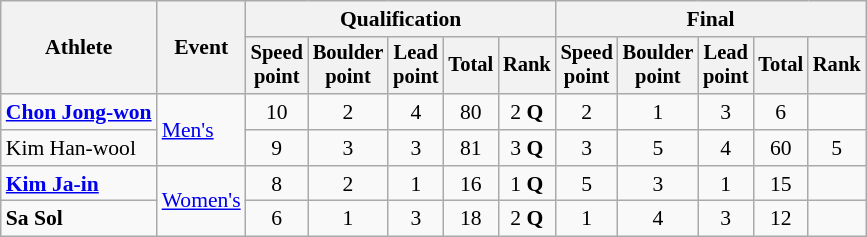<table class=wikitable style="font-size:90%; text-align:center;">
<tr>
<th rowspan="2">Athlete</th>
<th rowspan="2">Event</th>
<th colspan=5>Qualification</th>
<th colspan=5>Final</th>
</tr>
<tr style="font-size:95%">
<th>Speed<br>point</th>
<th>Boulder<br>point</th>
<th>Lead<br>point</th>
<th>Total</th>
<th>Rank</th>
<th>Speed<br>point</th>
<th>Boulder<br>point</th>
<th>Lead<br>point</th>
<th>Total</th>
<th>Rank</th>
</tr>
<tr>
<td align=left><strong><a href='#'>Chon Jong-won</a></strong></td>
<td align=left rowspan=2><a href='#'>Men's</a></td>
<td>10</td>
<td>2</td>
<td>4</td>
<td>80</td>
<td>2 <strong>Q</strong></td>
<td>2</td>
<td>1</td>
<td>3</td>
<td>6</td>
<td></td>
</tr>
<tr>
<td align=left>Kim Han-wool</td>
<td>9</td>
<td>3</td>
<td>3</td>
<td>81</td>
<td>3 <strong>Q</strong></td>
<td>3</td>
<td>5</td>
<td>4</td>
<td>60</td>
<td>5</td>
</tr>
<tr>
<td align=left><strong><a href='#'>Kim Ja-in</a></strong></td>
<td align=left rowspan=2><a href='#'>Women's</a></td>
<td>8</td>
<td>2</td>
<td>1</td>
<td>16</td>
<td>1 <strong>Q</strong></td>
<td>5</td>
<td>3</td>
<td>1</td>
<td>15</td>
<td></td>
</tr>
<tr>
<td align=left><strong>Sa Sol</strong></td>
<td>6</td>
<td>1</td>
<td>3</td>
<td>18</td>
<td>2 <strong>Q</strong></td>
<td>1</td>
<td>4</td>
<td>3</td>
<td>12</td>
<td></td>
</tr>
</table>
